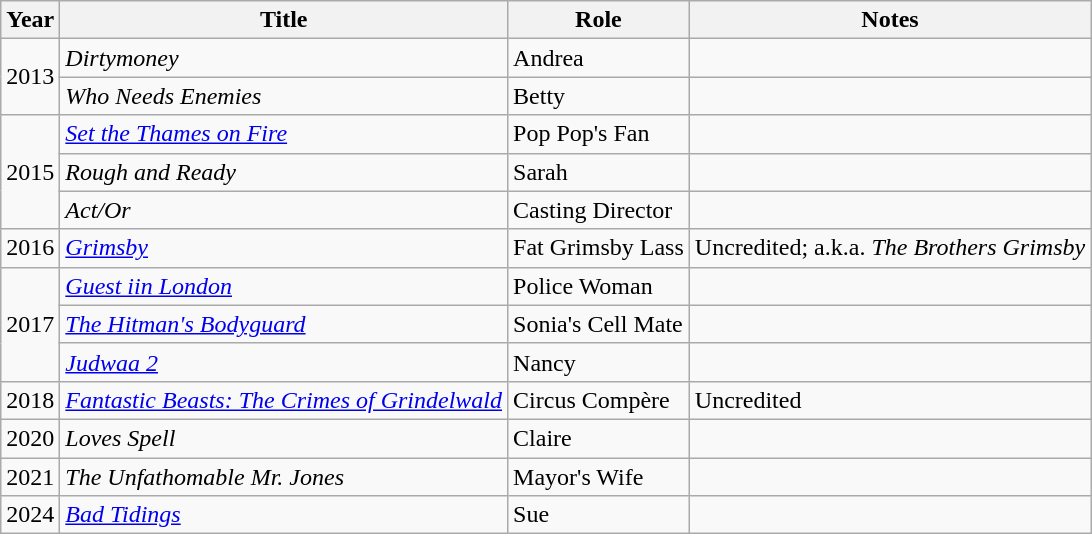<table class="wikitable">
<tr>
<th>Year</th>
<th>Title</th>
<th>Role</th>
<th>Notes</th>
</tr>
<tr>
<td rowspan="2">2013</td>
<td><em>Dirtymoney</em></td>
<td>Andrea</td>
<td></td>
</tr>
<tr>
<td><em>Who Needs Enemies</em></td>
<td>Betty</td>
<td></td>
</tr>
<tr>
<td rowspan="3">2015</td>
<td><em><a href='#'>Set the Thames on Fire</a></em></td>
<td>Pop Pop's Fan</td>
<td></td>
</tr>
<tr>
<td><em>Rough and Ready</em></td>
<td>Sarah</td>
<td></td>
</tr>
<tr>
<td><em>Act/Or</em></td>
<td>Casting Director</td>
<td></td>
</tr>
<tr>
<td>2016</td>
<td><em><a href='#'>Grimsby</a></em></td>
<td>Fat Grimsby Lass</td>
<td>Uncredited; a.k.a. <em>The Brothers Grimsby</em></td>
</tr>
<tr>
<td rowspan="3">2017</td>
<td><em><a href='#'>Guest iin London</a></em></td>
<td>Police Woman</td>
<td></td>
</tr>
<tr>
<td><em><a href='#'>The Hitman's Bodyguard</a></em></td>
<td>Sonia's Cell Mate</td>
<td></td>
</tr>
<tr>
<td><em><a href='#'>Judwaa 2</a></em></td>
<td>Nancy</td>
<td></td>
</tr>
<tr>
<td>2018</td>
<td><em><a href='#'>Fantastic Beasts: The Crimes of Grindelwald</a></em></td>
<td>Circus Compère</td>
<td>Uncredited</td>
</tr>
<tr>
<td>2020</td>
<td><em>Loves Spell</em></td>
<td>Claire</td>
<td></td>
</tr>
<tr>
<td>2021</td>
<td><em>The Unfathomable Mr. Jones</em></td>
<td>Mayor's Wife</td>
<td></td>
</tr>
<tr>
<td>2024</td>
<td><em><a href='#'>Bad Tidings</a></em></td>
<td>Sue</td>
<td></td>
</tr>
</table>
